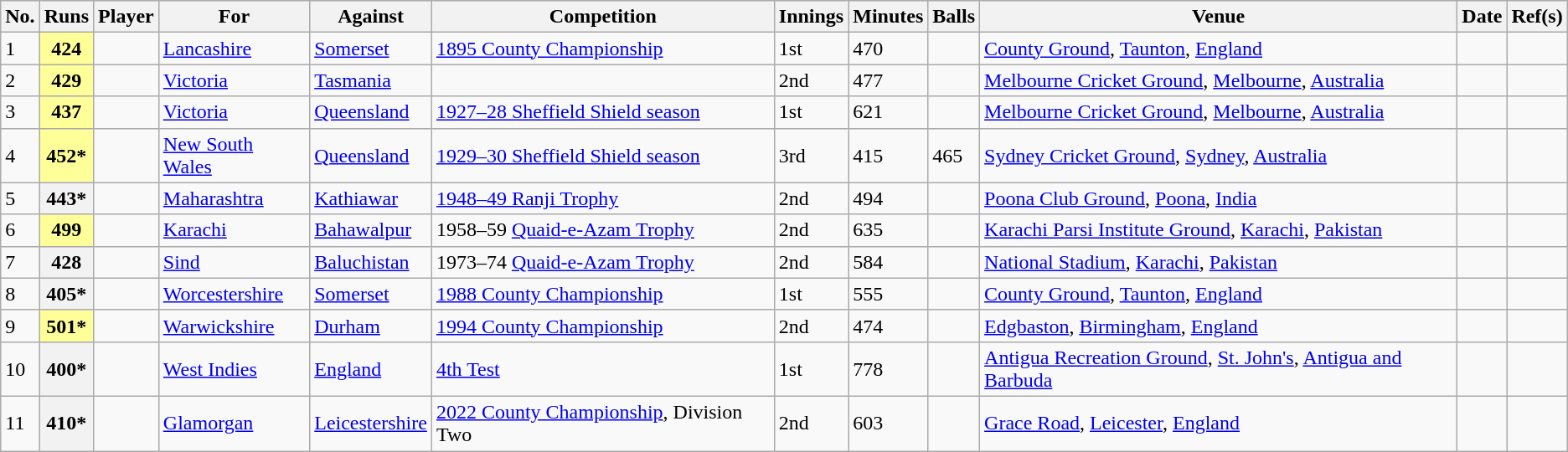<table class="wikitable sortable plainrowheaders">
<tr>
<th scope="col">No.</th>
<th scope="col">Runs</th>
<th scope="col">Player</th>
<th scope="col">For</th>
<th scope="col">Against</th>
<th scope="col">Competition</th>
<th scope="col">Innings</th>
<th scope="col">Minutes</th>
<th scope="col">Balls</th>
<th scope="col">Venue</th>
<th scope="col">Date</th>
<th scope="col" class="unsortable">Ref(s)</th>
</tr>
<tr>
<td>1</td>
<th scope="row" style="background-color:#FFFF99;"><strong>424</strong> </th>
<td></td>
<td> <a href='#'>Lancashire</a></td>
<td> <a href='#'>Somerset</a></td>
<td><a href='#'>1895 County Championship</a></td>
<td>1st</td>
<td>470</td>
<td></td>
<td><a href='#'>County Ground</a>, <a href='#'>Taunton</a>, <a href='#'>England</a></td>
<td></td>
<td></td>
</tr>
<tr>
<td>2</td>
<th scope="row" style="background-color:#FFFF99;"><strong>429</strong> </th>
<td></td>
<td> <a href='#'>Victoria</a></td>
<td> <a href='#'>Tasmania</a></td>
<td></td>
<td>2nd</td>
<td>477</td>
<td></td>
<td><a href='#'>Melbourne Cricket Ground</a>, <a href='#'>Melbourne</a>, <a href='#'>Australia</a></td>
<td></td>
<td></td>
</tr>
<tr>
<td>3</td>
<th scope="row" style="background-color:#FFFF99;"><strong>437</strong> </th>
<td></td>
<td> <a href='#'>Victoria</a></td>
<td> <a href='#'>Queensland</a></td>
<td><a href='#'>1927–28 Sheffield Shield season</a></td>
<td>1st</td>
<td>621</td>
<td></td>
<td><a href='#'>Melbourne Cricket Ground</a>, <a href='#'>Melbourne</a>, <a href='#'>Australia</a></td>
<td></td>
<td></td>
</tr>
<tr>
<td>4</td>
<th scope="row" style="background-color:#FFFF99;"><strong>452*</strong> </th>
<td></td>
<td> <a href='#'>New South Wales</a></td>
<td> <a href='#'>Queensland</a></td>
<td><a href='#'>1929–30 Sheffield Shield season</a></td>
<td>3rd</td>
<td>415</td>
<td>465</td>
<td><a href='#'>Sydney Cricket Ground</a>, <a href='#'>Sydney</a>, <a href='#'>Australia</a></td>
<td></td>
<td></td>
</tr>
<tr>
<td>5</td>
<th scope="row"><strong>443*</strong></th>
<td></td>
<td> <a href='#'>Maharashtra</a></td>
<td><a href='#'>Kathiawar</a></td>
<td><a href='#'>1948–49 Ranji Trophy</a></td>
<td>2nd</td>
<td>494</td>
<td></td>
<td><a href='#'>Poona Club Ground</a>, <a href='#'>Poona</a>, <a href='#'>India</a></td>
<td></td>
<td></td>
</tr>
<tr>
<td>6</td>
<th scope="row" style="background-color:#FFFF99;"><strong>499</strong> </th>
<td></td>
<td><a href='#'>Karachi</a></td>
<td> <a href='#'>Bahawalpur</a></td>
<td>1958–59 <a href='#'>Quaid-e-Azam Trophy</a></td>
<td>2nd</td>
<td>635</td>
<td></td>
<td><a href='#'>Karachi Parsi Institute Ground</a>, <a href='#'>Karachi</a>, <a href='#'>Pakistan</a></td>
<td></td>
<td></td>
</tr>
<tr>
<td>7</td>
<th scope="row"><strong>428</strong></th>
<td></td>
<td> <a href='#'>Sind</a></td>
<td><a href='#'>Baluchistan</a></td>
<td>1973–74 <a href='#'>Quaid-e-Azam Trophy</a></td>
<td>2nd</td>
<td>584</td>
<td></td>
<td><a href='#'>National Stadium</a>, <a href='#'>Karachi</a>, <a href='#'>Pakistan</a></td>
<td></td>
<td></td>
</tr>
<tr>
<td>8</td>
<th scope="row"><strong>405*</strong></th>
<td></td>
<td> <a href='#'>Worcestershire</a></td>
<td> <a href='#'>Somerset</a></td>
<td><a href='#'>1988 County Championship</a></td>
<td>1st</td>
<td>555</td>
<td></td>
<td><a href='#'>County Ground</a>, <a href='#'>Taunton</a>, <a href='#'>England</a></td>
<td></td>
<td></td>
</tr>
<tr>
<td>9</td>
<th scope="row" style="background-color:#FFFF99;"><strong>501*</strong> </th>
<td></td>
<td> <a href='#'>Warwickshire</a></td>
<td> <a href='#'>Durham</a></td>
<td><a href='#'>1994 County Championship</a></td>
<td>2nd</td>
<td>474</td>
<td></td>
<td><a href='#'>Edgbaston</a>, <a href='#'>Birmingham</a>, <a href='#'>England</a></td>
<td></td>
<td></td>
</tr>
<tr>
<td>10</td>
<th scope="row"><strong>400*</strong></th>
<td></td>
<td> <a href='#'>West Indies</a></td>
<td> <a href='#'>England</a></td>
<td><a href='#'>4th Test</a></td>
<td>1st</td>
<td>778</td>
<td></td>
<td><a href='#'>Antigua Recreation Ground</a>, <a href='#'>St. John's</a>, <a href='#'>Antigua and Barbuda</a></td>
<td></td>
<td></td>
</tr>
<tr>
<td>11</td>
<th scope="row"><strong>410*</strong></th>
<td></td>
<td> <a href='#'>Glamorgan</a></td>
<td> <a href='#'>Leicestershire</a></td>
<td><a href='#'>2022 County Championship</a>, Division Two</td>
<td>2nd</td>
<td>603</td>
<td></td>
<td><a href='#'>Grace Road</a>, <a href='#'>Leicester</a>, <a href='#'>England</a></td>
<td></td>
<td></td>
</tr>
</table>
